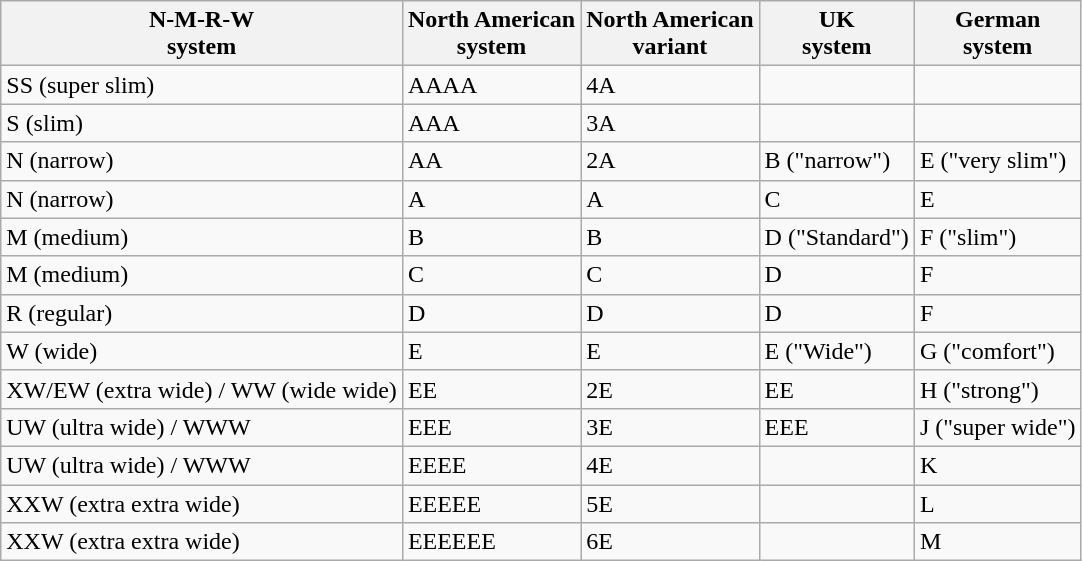<table class="wikitable">
<tr>
<th>N-M-R-W<br>system</th>
<th>North American<br>system</th>
<th>North American<br>variant</th>
<th>UK<br>system</th>
<th>German<br>system</th>
</tr>
<tr>
<td>SS (super slim)</td>
<td>AAAA</td>
<td>4A</td>
<td></td>
<td></td>
</tr>
<tr>
<td>S (slim)</td>
<td>AAA</td>
<td>3A</td>
<td></td>
<td></td>
</tr>
<tr>
<td>N (narrow)</td>
<td>AA</td>
<td>2A</td>
<td>B ("narrow")</td>
<td>E ("very slim")</td>
</tr>
<tr>
<td>N (narrow)</td>
<td>A</td>
<td>A</td>
<td>C</td>
<td>E</td>
</tr>
<tr>
<td>M (medium)</td>
<td>B</td>
<td>B</td>
<td>D ("Standard")</td>
<td>F ("slim")</td>
</tr>
<tr>
<td>M (medium)</td>
<td>C</td>
<td>C</td>
<td>D</td>
<td>F</td>
</tr>
<tr>
<td>R (regular)</td>
<td>D</td>
<td>D</td>
<td>D</td>
<td>F</td>
</tr>
<tr>
<td>W (wide)</td>
<td>E</td>
<td>E</td>
<td>E ("Wide")</td>
<td>G ("comfort")</td>
</tr>
<tr>
<td>XW/EW (extra wide) / WW (wide wide)</td>
<td>EE</td>
<td>2E</td>
<td>EE</td>
<td>H ("strong")</td>
</tr>
<tr>
<td>UW (ultra wide) / WWW</td>
<td>EEE</td>
<td>3E</td>
<td>EEE</td>
<td>J ("super wide")</td>
</tr>
<tr>
<td>UW (ultra wide) / WWW</td>
<td>EEEE</td>
<td>4E</td>
<td></td>
<td>K</td>
</tr>
<tr>
<td>XXW (extra extra wide)</td>
<td>EEEEE</td>
<td>5E</td>
<td></td>
<td>L</td>
</tr>
<tr>
<td>XXW (extra extra wide)</td>
<td>EEEEEE</td>
<td>6E</td>
<td></td>
<td>M</td>
</tr>
</table>
